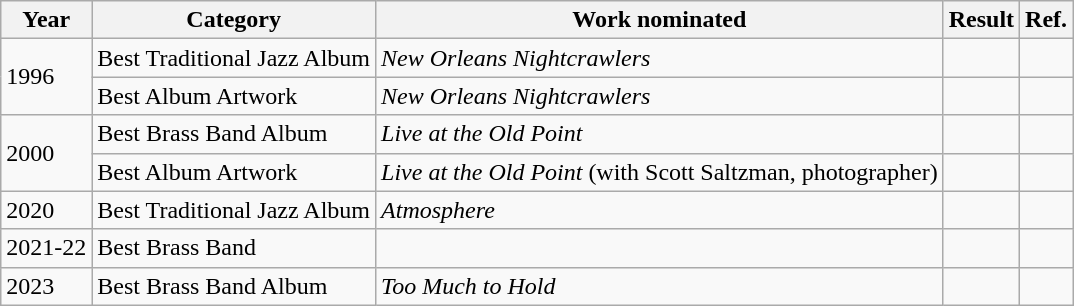<table class="wikitable">
<tr>
<th>Year</th>
<th>Category</th>
<th>Work nominated</th>
<th>Result</th>
<th>Ref.</th>
</tr>
<tr>
<td rowspan="2">1996</td>
<td>Best Traditional Jazz Album</td>
<td><em>New Orleans Nightcrawlers</em></td>
<td></td>
<td></td>
</tr>
<tr>
<td>Best Album Artwork</td>
<td><em>New Orleans Nightcrawlers</em></td>
<td></td>
<td></td>
</tr>
<tr>
<td rowspan="2">2000</td>
<td>Best Brass Band Album</td>
<td><em>Live at the Old Point</em></td>
<td></td>
<td></td>
</tr>
<tr>
<td>Best Album Artwork</td>
<td><em>Live at the Old Point</em> (with Scott Saltzman, photographer)</td>
<td></td>
<td></td>
</tr>
<tr>
<td>2020</td>
<td>Best Traditional Jazz Album</td>
<td><em>Atmosphere</em></td>
<td></td>
<td></td>
</tr>
<tr>
<td>2021-22</td>
<td>Best Brass Band</td>
<td></td>
<td></td>
<td></td>
</tr>
<tr>
<td>2023</td>
<td>Best Brass Band Album</td>
<td><em>Too Much to Hold</em></td>
<td></td>
<td></td>
</tr>
</table>
